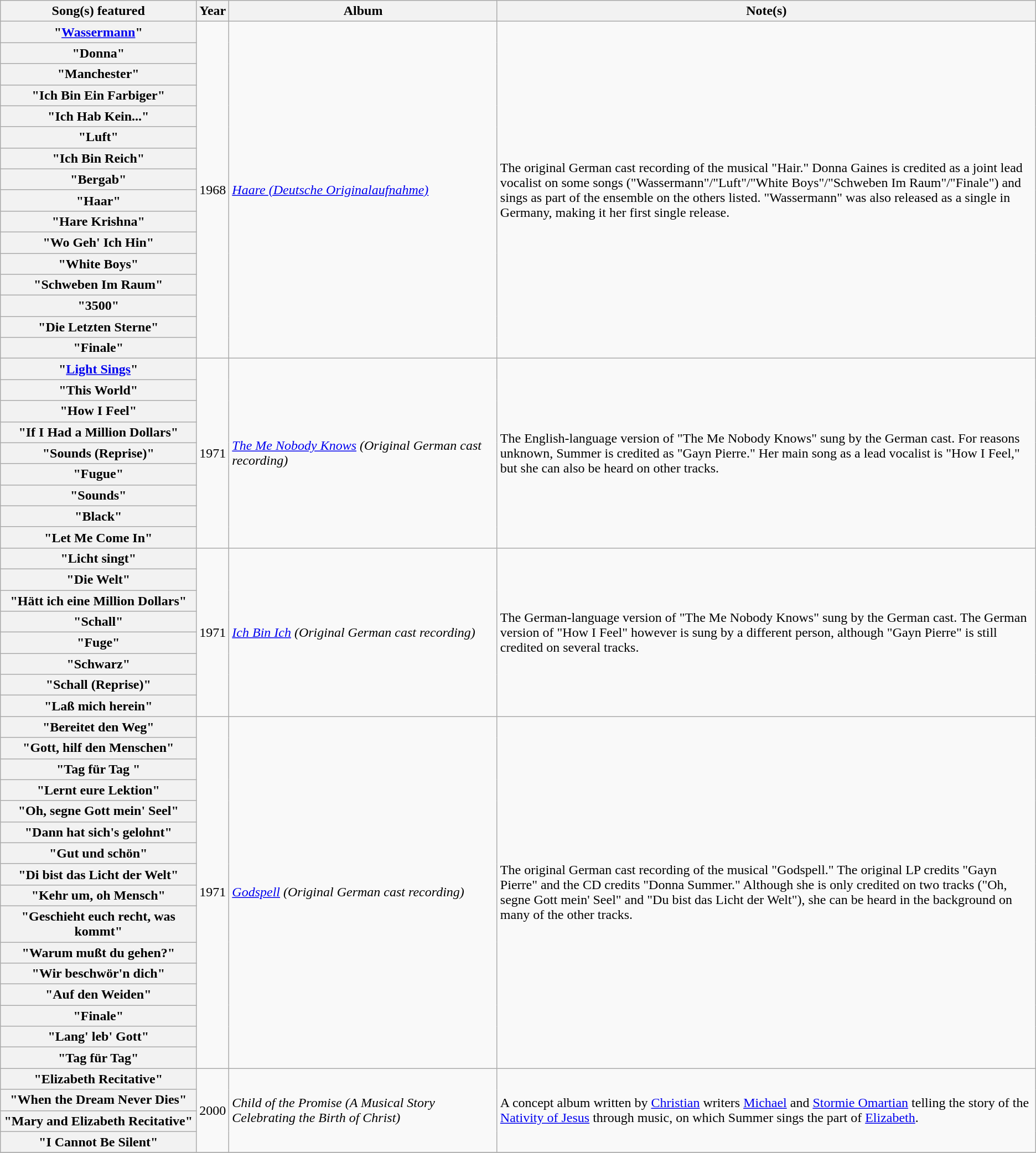<table class="wikitable plainrowheaders">
<tr>
<th scope="col" style="width:17em;">Song(s) featured</th>
<th scope="col" style="width:1em;">Year</th>
<th scope="col" style="width:24em;">Album</th>
<th scope="col" style="width:50em;">Note(s)</th>
</tr>
<tr>
<th scope="row">"<a href='#'>Wassermann</a>"</th>
<td rowspan=16 align="center">1968</td>
<td rowspan=16><em><a href='#'>Haare (Deutsche Originalaufnahme)</a></em></td>
<td rowspan=16>The original German cast recording of the musical "Hair." Donna Gaines is credited as a joint lead vocalist on some songs ("Wassermann"/"Luft"/"White Boys"/"Schweben Im Raum"/"Finale") and sings as part of the ensemble on the others listed. "Wassermann" was also released as a single in Germany, making it her first single release.</td>
</tr>
<tr>
<th scope="row">"Donna"</th>
</tr>
<tr>
<th scope="row">"Manchester"</th>
</tr>
<tr>
<th scope="row">"Ich Bin Ein Farbiger"</th>
</tr>
<tr>
<th scope="row">"Ich Hab Kein..."</th>
</tr>
<tr>
<th scope="row">"Luft"</th>
</tr>
<tr>
<th scope="row">"Ich Bin Reich"</th>
</tr>
<tr>
<th scope="row">"Bergab"</th>
</tr>
<tr>
<th scope="row">"Haar"</th>
</tr>
<tr>
<th scope="row">"Hare Krishna"</th>
</tr>
<tr>
<th scope="row">"Wo Geh' Ich Hin"</th>
</tr>
<tr>
<th scope="row">"White Boys"</th>
</tr>
<tr>
<th scope="row">"Schweben Im Raum"</th>
</tr>
<tr>
<th scope="row">"3500"</th>
</tr>
<tr>
<th scope="row">"Die Letzten Sterne"</th>
</tr>
<tr>
<th scope="row">"Finale"</th>
</tr>
<tr>
<th scope="row">"<a href='#'>Light Sings</a>"</th>
<td rowspan=9 align="center">1971</td>
<td rowspan=9><em><a href='#'>The Me Nobody Knows</a> (Original German cast recording)</em></td>
<td rowspan=9>The English-language version of "The Me Nobody Knows" sung by the German cast. For reasons unknown, Summer is credited as "Gayn Pierre." Her main song as a lead vocalist is "How I Feel," but she can also be heard on other tracks.</td>
</tr>
<tr>
<th scope="row">"This World"</th>
</tr>
<tr>
<th scope="row">"How I Feel"</th>
</tr>
<tr>
<th scope="row">"If I Had a Million Dollars"</th>
</tr>
<tr>
<th scope="row">"Sounds (Reprise)"</th>
</tr>
<tr>
<th scope="row">"Fugue"</th>
</tr>
<tr>
<th scope="row">"Sounds"</th>
</tr>
<tr>
<th scope="row">"Black"</th>
</tr>
<tr>
<th scope="row">"Let Me Come In"</th>
</tr>
<tr>
<th scope="row">"Licht singt"</th>
<td rowspan=8 align="center">1971</td>
<td rowspan=8><em><a href='#'>Ich Bin Ich</a> (Original German cast recording)</em></td>
<td rowspan=8>The German-language version of "The Me Nobody Knows" sung by the German cast. The German version of "How I Feel" however is sung by a different person, although "Gayn Pierre" is still credited on several tracks.</td>
</tr>
<tr>
<th scope="row">"Die Welt"</th>
</tr>
<tr>
<th scope="row">"Hätt ich eine Million Dollars"</th>
</tr>
<tr>
<th scope="row">"Schall"</th>
</tr>
<tr>
<th scope="row">"Fuge"</th>
</tr>
<tr>
<th scope="row">"Schwarz"</th>
</tr>
<tr>
<th scope="row">"Schall (Reprise)"</th>
</tr>
<tr>
<th scope="row">"Laß mich herein"</th>
</tr>
<tr>
<th scope="row">"Bereitet den Weg"</th>
<td rowspan=16 align="center">1971</td>
<td rowspan=16><em><a href='#'>Godspell</a> (Original German cast recording)</em></td>
<td rowspan=16>The original German cast recording of the musical "Godspell." The original LP credits "Gayn Pierre" and the CD credits "Donna Summer." Although she is only credited on two tracks ("Oh, segne Gott mein' Seel" and "Du bist das Licht der Welt"), she can be heard in the background on many of the other tracks.</td>
</tr>
<tr>
<th scope="row">"Gott, hilf den Menschen"</th>
</tr>
<tr>
<th scope="row">"Tag für Tag "</th>
</tr>
<tr>
<th scope="row">"Lernt eure Lektion"</th>
</tr>
<tr>
<th scope="row">"Oh, segne Gott mein' Seel"</th>
</tr>
<tr>
<th scope="row">"Dann hat sich's gelohnt"</th>
</tr>
<tr>
<th scope="row">"Gut und schön"</th>
</tr>
<tr>
<th scope="row">"Di bist das Licht der Welt"</th>
</tr>
<tr>
<th scope="row">"Kehr um, oh Mensch"</th>
</tr>
<tr>
<th scope="row">"Geschieht euch recht, was kommt"</th>
</tr>
<tr>
<th scope="row">"Warum mußt du gehen?"</th>
</tr>
<tr>
<th scope="row">"Wir beschwör'n dich"</th>
</tr>
<tr>
<th scope="row">"Auf den Weiden"</th>
</tr>
<tr>
<th scope="row">"Finale"</th>
</tr>
<tr>
<th scope="row">"Lang' leb' Gott"</th>
</tr>
<tr>
<th scope="row">"Tag für Tag"</th>
</tr>
<tr>
<th scope="row">"Elizabeth Recitative"</th>
<td rowspan=4 align="center">2000</td>
<td rowspan=4><em>Child of the Promise (A Musical Story Celebrating the Birth of Christ)</em></td>
<td rowspan=4>A concept album written by <a href='#'>Christian</a> writers <a href='#'>Michael</a> and <a href='#'>Stormie Omartian</a> telling the story of the <a href='#'>Nativity of Jesus</a> through music, on which Summer sings the part of <a href='#'>Elizabeth</a>.</td>
</tr>
<tr>
<th scope="row">"When the Dream Never Dies"</th>
</tr>
<tr>
<th scope="row">"Mary and Elizabeth Recitative"</th>
</tr>
<tr>
<th scope="row">"I Cannot Be Silent"</th>
</tr>
<tr>
</tr>
</table>
